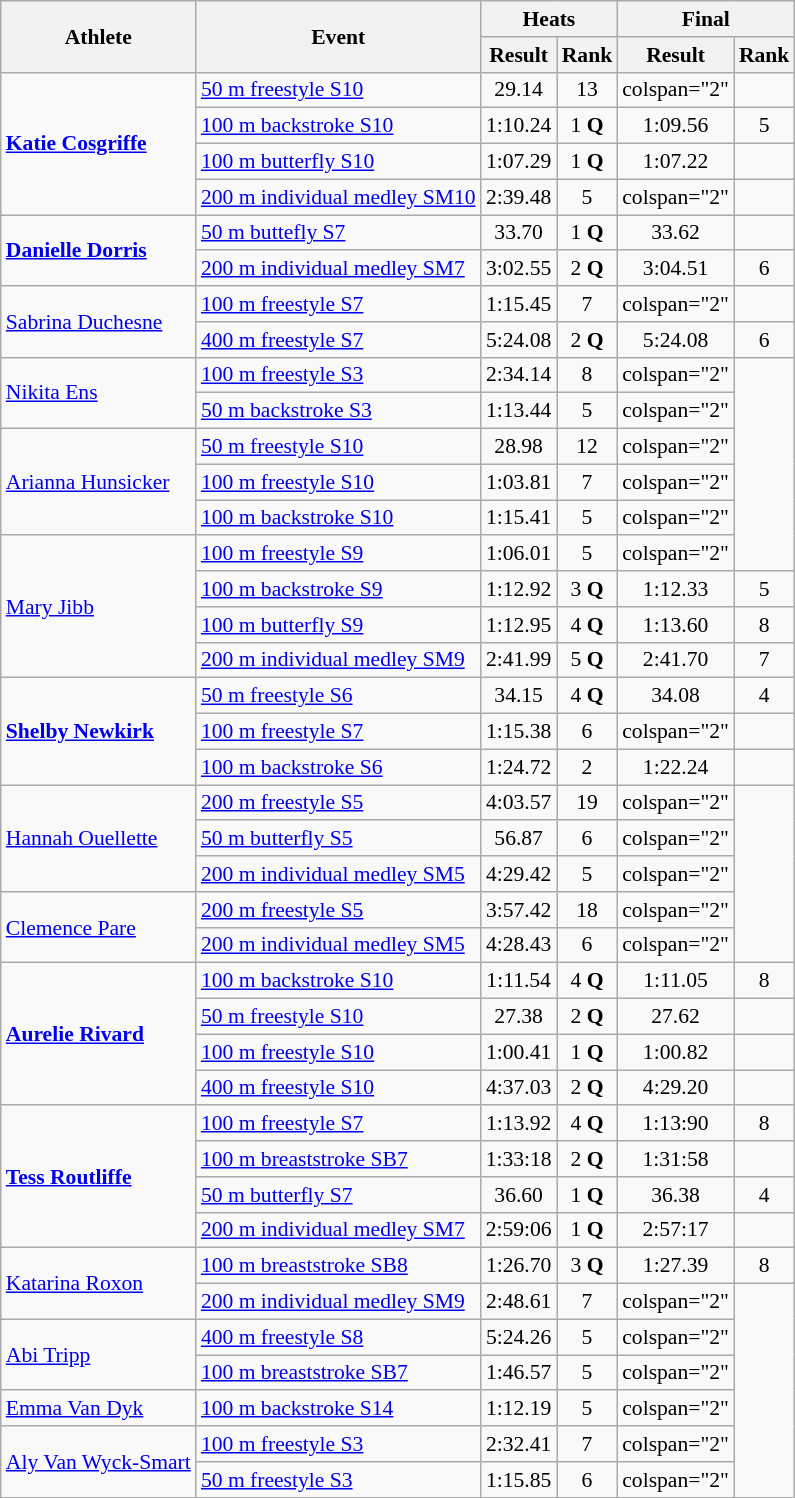<table class=wikitable style="font-size:90%">
<tr>
<th rowspan="2">Athlete</th>
<th rowspan="2">Event</th>
<th colspan="2">Heats</th>
<th colspan="2">Final</th>
</tr>
<tr>
<th>Result</th>
<th>Rank</th>
<th>Result</th>
<th>Rank</th>
</tr>
<tr align=center>
<td align="left" rowspan=4><strong><a href='#'>Katie Cosgriffe</a></strong></td>
<td align=left><a href='#'>50 m freestyle S10</a></td>
<td>29.14</td>
<td>13</td>
<td>colspan="2"</td>
</tr>
<tr align=center>
<td align=left><a href='#'>100 m backstroke S10</a></td>
<td>1:10.24</td>
<td>1 <strong>Q</strong></td>
<td>1:09.56</td>
<td>5</td>
</tr>
<tr align=center>
<td align=left><a href='#'>100 m butterfly S10</a></td>
<td>1:07.29</td>
<td>1 <strong>Q</strong></td>
<td>1:07.22</td>
<td></td>
</tr>
<tr align=center>
<td align=left><a href='#'>200 m individual medley SM10</a></td>
<td>2:39.48</td>
<td>5</td>
<td>colspan="2"</td>
</tr>
<tr align=center>
<td align=left rowspan=2><strong><a href='#'>Danielle Dorris</a></strong></td>
<td align=left><a href='#'>50 m buttefly S7</a></td>
<td>33.70</td>
<td>1 <strong>Q</strong></td>
<td>33.62</td>
<td></td>
</tr>
<tr align=center>
<td align=left><a href='#'>200 m individual medley SM7</a></td>
<td>3:02.55</td>
<td>2 <strong>Q</strong></td>
<td>3:04.51</td>
<td>6</td>
</tr>
<tr align=center>
<td align=left rowspan=2><a href='#'>Sabrina Duchesne</a></td>
<td align=left><a href='#'>100 m freestyle S7</a></td>
<td>1:15.45</td>
<td>7</td>
<td>colspan="2"</td>
</tr>
<tr align=center>
<td align=left><a href='#'>400 m freestyle S7</a></td>
<td>5:24.08</td>
<td>2 <strong>Q</strong></td>
<td>5:24.08</td>
<td>6</td>
</tr>
<tr align=center>
<td align=left rowspan=2><a href='#'>Nikita Ens</a></td>
<td align=left><a href='#'>100 m freestyle S3</a></td>
<td>2:34.14</td>
<td>8</td>
<td>colspan="2"</td>
</tr>
<tr align=center>
<td align=left><a href='#'>50 m backstroke S3</a></td>
<td>1:13.44</td>
<td>5</td>
<td>colspan="2"</td>
</tr>
<tr align=center>
<td align=left rowspan=3><a href='#'>Arianna Hunsicker</a></td>
<td align=left><a href='#'>50 m freestyle S10</a></td>
<td>28.98</td>
<td>12</td>
<td>colspan="2"</td>
</tr>
<tr align=center>
<td align=left><a href='#'>100 m freestyle S10</a></td>
<td>1:03.81</td>
<td>7</td>
<td>colspan="2"</td>
</tr>
<tr align=center>
<td align=left><a href='#'>100 m backstroke S10</a></td>
<td>1:15.41</td>
<td>5</td>
<td>colspan="2"</td>
</tr>
<tr align=center>
<td align=left rowspan=4><a href='#'>Mary Jibb</a></td>
<td align=left><a href='#'>100 m freestyle S9</a></td>
<td>1:06.01</td>
<td>5</td>
<td>colspan="2"</td>
</tr>
<tr align=center>
<td align=left><a href='#'>100 m backstroke S9</a></td>
<td>1:12.92</td>
<td>3 <strong>Q</strong></td>
<td>1:12.33</td>
<td>5</td>
</tr>
<tr align=center>
<td align=left><a href='#'>100 m butterfly S9</a></td>
<td>1:12.95</td>
<td>4 <strong>Q</strong></td>
<td>1:13.60</td>
<td>8</td>
</tr>
<tr align=center>
<td align=left><a href='#'>200 m individual medley SM9</a></td>
<td>2:41.99</td>
<td>5 <strong>Q</strong></td>
<td>2:41.70</td>
<td>7</td>
</tr>
<tr align=center>
<td align=left rowspan=3><strong><a href='#'>Shelby Newkirk</a></strong></td>
<td align=left><a href='#'>50 m freestyle S6</a></td>
<td>34.15</td>
<td>4 <strong>Q</strong></td>
<td>34.08</td>
<td>4</td>
</tr>
<tr align=center>
<td align=left><a href='#'>100 m freestyle S7</a></td>
<td>1:15.38</td>
<td>6</td>
<td>colspan="2"</td>
</tr>
<tr align=center>
<td align=left><a href='#'>100 m backstroke S6</a></td>
<td>1:24.72</td>
<td>2</td>
<td>1:22.24</td>
<td></td>
</tr>
<tr align=center>
<td align=left rowspan=3><a href='#'>Hannah Ouellette</a></td>
<td align=left><a href='#'>200 m freestyle S5</a></td>
<td>4:03.57</td>
<td>19</td>
<td>colspan="2"</td>
</tr>
<tr align=center>
<td align=left><a href='#'>50 m butterfly S5</a></td>
<td>56.87</td>
<td>6</td>
<td>colspan="2"</td>
</tr>
<tr align=center>
<td align=left><a href='#'>200 m individual medley SM5</a></td>
<td>4:29.42</td>
<td>5</td>
<td>colspan="2"</td>
</tr>
<tr align=center>
<td align=left rowspan=2><a href='#'>Clemence Pare</a></td>
<td align=left><a href='#'>200 m freestyle S5</a></td>
<td>3:57.42</td>
<td>18</td>
<td>colspan="2"</td>
</tr>
<tr align=center>
<td align=left><a href='#'>200 m individual medley SM5</a></td>
<td>4:28.43</td>
<td>6</td>
<td>colspan="2"</td>
</tr>
<tr align=center>
<td align=left rowspan=4><strong><a href='#'>Aurelie Rivard</a></strong></td>
<td align=left><a href='#'>100 m backstroke S10</a></td>
<td>1:11.54</td>
<td>4 <strong>Q</strong></td>
<td>1:11.05</td>
<td>8</td>
</tr>
<tr align=center>
<td align=left><a href='#'>50 m freestyle S10</a></td>
<td>27.38</td>
<td>2 <strong>Q</strong></td>
<td>27.62</td>
<td></td>
</tr>
<tr align=center>
<td align=left><a href='#'>100 m freestyle S10</a></td>
<td>1:00.41</td>
<td>1 <strong>Q</strong></td>
<td>1:00.82</td>
<td></td>
</tr>
<tr align=center>
<td align=left><a href='#'>400 m freestyle S10</a></td>
<td>4:37.03</td>
<td>2 <strong>Q</strong></td>
<td>4:29.20</td>
<td></td>
</tr>
<tr align=center>
<td align=left rowspan=4><strong><a href='#'>Tess Routliffe</a></strong></td>
<td align=left><a href='#'>100 m freestyle S7</a></td>
<td>1:13.92</td>
<td>4 <strong>Q</strong></td>
<td>1:13:90</td>
<td>8</td>
</tr>
<tr align=center>
<td align=left><a href='#'>100 m breaststroke SB7</a></td>
<td>1:33:18</td>
<td>2 <strong>Q</strong></td>
<td>1:31:58</td>
<td></td>
</tr>
<tr align=center>
<td align=left><a href='#'>50 m butterfly S7</a></td>
<td>36.60</td>
<td>1 <strong>Q</strong></td>
<td>36.38</td>
<td>4</td>
</tr>
<tr align=center>
<td align=left><a href='#'>200 m individual medley SM7</a></td>
<td>2:59:06</td>
<td>1 <strong>Q</strong></td>
<td>2:57:17</td>
<td></td>
</tr>
<tr align=center>
<td align=left rowspan=2><a href='#'>Katarina Roxon</a></td>
<td align=left><a href='#'>100 m breaststroke SB8</a></td>
<td>1:26.70</td>
<td>3 <strong>Q</strong></td>
<td>1:27.39</td>
<td>8</td>
</tr>
<tr align=center>
<td align=left><a href='#'>200 m individual medley SM9</a></td>
<td>2:48.61</td>
<td>7</td>
<td>colspan="2"</td>
</tr>
<tr align=center>
<td align=left rowspan=2><a href='#'>Abi Tripp</a></td>
<td align=left><a href='#'>400 m freestyle S8</a></td>
<td>5:24.26</td>
<td>5</td>
<td>colspan="2"</td>
</tr>
<tr align=center>
<td align=left><a href='#'>100 m breaststroke SB7</a></td>
<td>1:46.57</td>
<td>5</td>
<td>colspan="2"</td>
</tr>
<tr align=center>
<td align=left><a href='#'>Emma Van Dyk</a></td>
<td align=left><a href='#'>100 m backstroke S14</a></td>
<td>1:12.19</td>
<td>5</td>
<td>colspan="2"</td>
</tr>
<tr align=center>
<td align=left rowspan=2><a href='#'>Aly Van Wyck-Smart</a></td>
<td align=left><a href='#'>100 m freestyle S3</a></td>
<td>2:32.41</td>
<td>7</td>
<td>colspan="2"</td>
</tr>
<tr align=center>
<td align=left><a href='#'>50 m freestyle S3</a></td>
<td>1:15.85</td>
<td>6</td>
<td>colspan="2"</td>
</tr>
</table>
